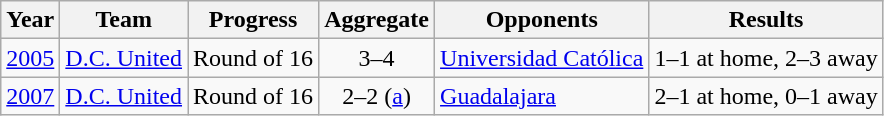<table class="wikitable">
<tr>
<th>Year</th>
<th>Team</th>
<th>Progress</th>
<th>Aggregate</th>
<th>Opponents</th>
<th>Results</th>
</tr>
<tr>
<td><a href='#'>2005</a></td>
<td><a href='#'>D.C. United</a></td>
<td>Round of 16</td>
<td align=center>3–4</td>
<td> <a href='#'>Universidad Católica</a></td>
<td>1–1 at home, 2–3 away</td>
</tr>
<tr>
<td><a href='#'>2007</a></td>
<td><a href='#'>D.C. United</a></td>
<td>Round of 16</td>
<td align=center>2–2 (<a href='#'>a</a>)</td>
<td> <a href='#'>Guadalajara</a></td>
<td>2–1 at home, 0–1 away</td>
</tr>
</table>
